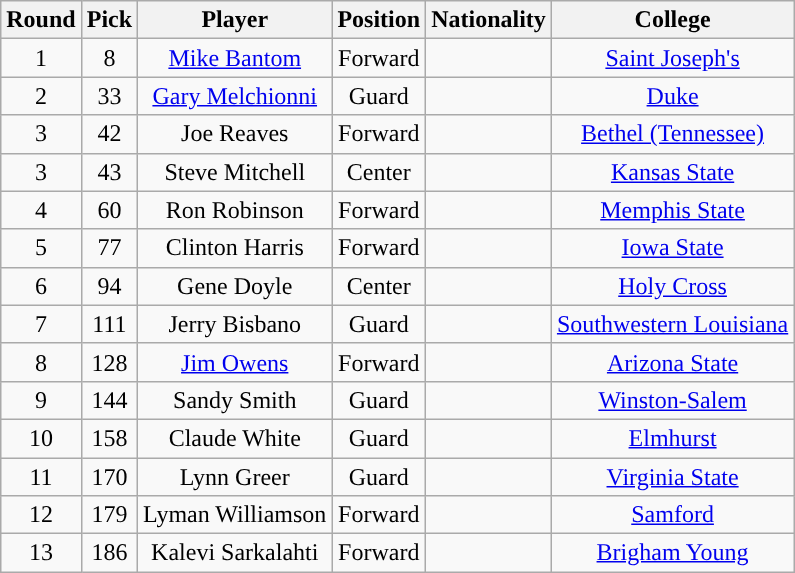<table class="wikitable sortable sortable">
<tr>
<th>Round</th>
<th>Pick</th>
<th>Player</th>
<th>Position</th>
<th>Nationality</th>
<th>College</th>
</tr>
<tr style="text-align: center">
<td>1</td>
<td>8</td>
<td><a href='#'>Mike Bantom</a></td>
<td>Forward</td>
<td></td>
<td><a href='#'>Saint Joseph's</a></td>
</tr>
<tr style="text-align: center">
<td>2</td>
<td>33</td>
<td><a href='#'>Gary Melchionni</a></td>
<td>Guard</td>
<td></td>
<td><a href='#'>Duke</a></td>
</tr>
<tr style="text-align: center">
<td>3</td>
<td>42</td>
<td>Joe Reaves</td>
<td>Forward</td>
<td></td>
<td><a href='#'>Bethel (Tennessee)</a></td>
</tr>
<tr style="text-align: center">
<td>3</td>
<td>43</td>
<td>Steve Mitchell</td>
<td>Center</td>
<td></td>
<td><a href='#'>Kansas State</a></td>
</tr>
<tr style="text-align: center">
<td>4</td>
<td>60</td>
<td>Ron Robinson</td>
<td>Forward</td>
<td></td>
<td><a href='#'>Memphis State</a></td>
</tr>
<tr style="text-align: center">
<td>5</td>
<td>77</td>
<td>Clinton Harris</td>
<td>Forward</td>
<td></td>
<td><a href='#'>Iowa State</a></td>
</tr>
<tr style="text-align: center">
<td>6</td>
<td>94</td>
<td>Gene Doyle</td>
<td>Center</td>
<td></td>
<td><a href='#'>Holy Cross</a></td>
</tr>
<tr style="text-align: center">
<td>7</td>
<td>111</td>
<td>Jerry Bisbano</td>
<td>Guard</td>
<td></td>
<td><a href='#'>Southwestern Louisiana</a></td>
</tr>
<tr style="text-align: center">
<td>8</td>
<td>128</td>
<td><a href='#'>Jim Owens</a></td>
<td>Forward</td>
<td></td>
<td><a href='#'>Arizona State</a></td>
</tr>
<tr style="text-align: center">
<td>9</td>
<td>144</td>
<td>Sandy Smith</td>
<td>Guard</td>
<td></td>
<td><a href='#'>Winston-Salem</a></td>
</tr>
<tr style="text-align: center">
<td>10</td>
<td>158</td>
<td>Claude White</td>
<td>Guard</td>
<td></td>
<td><a href='#'>Elmhurst</a></td>
</tr>
<tr style="text-align: center">
<td>11</td>
<td>170</td>
<td>Lynn Greer</td>
<td>Guard</td>
<td></td>
<td><a href='#'>Virginia State</a></td>
</tr>
<tr style="text-align: center">
<td>12</td>
<td>179</td>
<td>Lyman Williamson</td>
<td>Forward</td>
<td></td>
<td><a href='#'>Samford</a></td>
</tr>
<tr style="text-align: center">
<td>13</td>
<td>186</td>
<td>Kalevi Sarkalahti</td>
<td>Forward</td>
<td></td>
<td><a href='#'>Brigham Young</a></td>
</tr>
</table>
